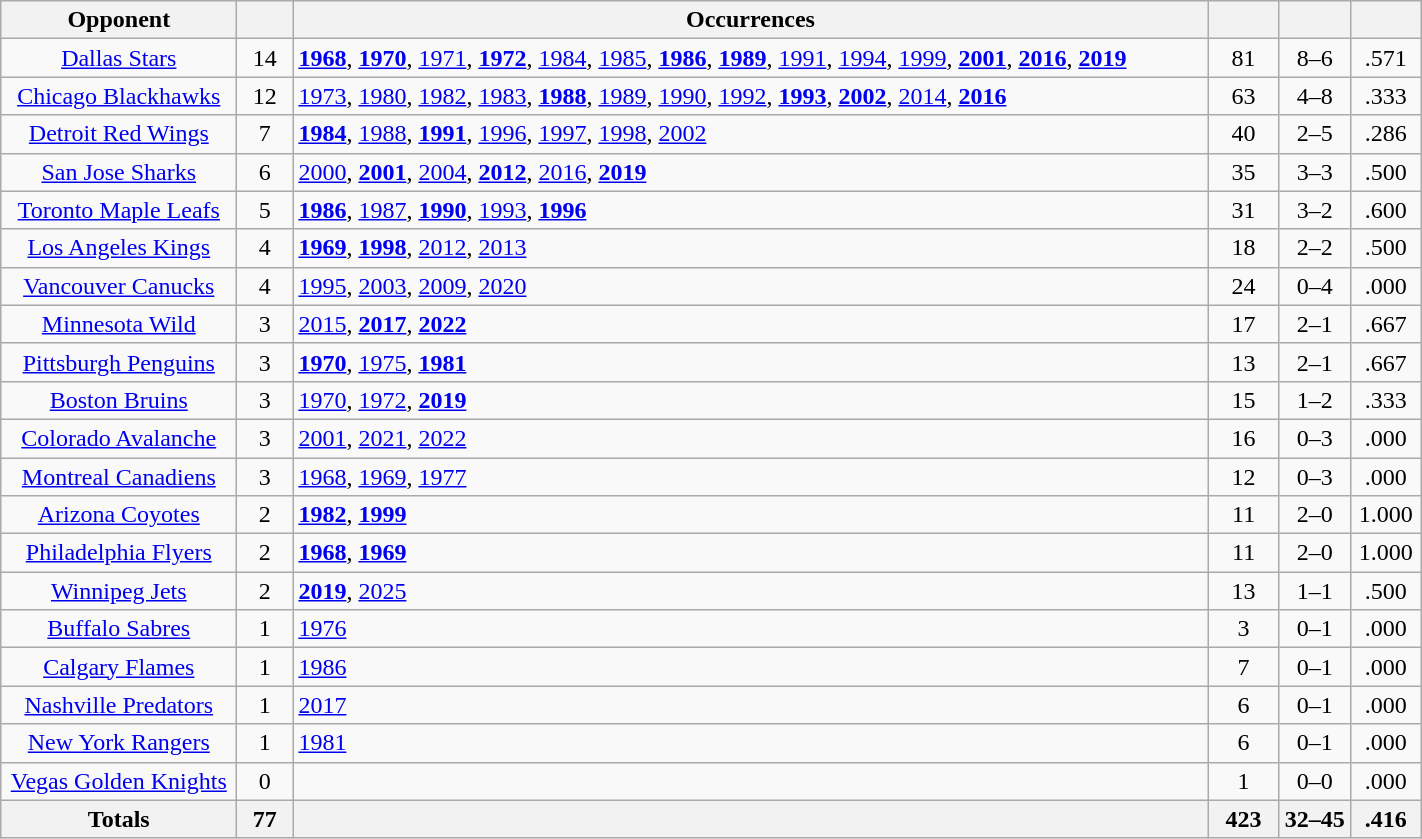<table class="wikitable sortable" style="text-align: center; width: 75%;">
<tr>
<th width="150">Opponent</th>
<th width="30"></th>
<th>Occurrences</th>
<th width="40"></th>
<th width="40"></th>
<th width="40"></th>
</tr>
<tr>
<td><a href='#'>Dallas Stars</a></td>
<td>14</td>
<td align=left><strong><a href='#'>1968</a></strong>, <strong><a href='#'>1970</a></strong>, <a href='#'>1971</a>, <strong><a href='#'>1972</a></strong>, <a href='#'>1984</a>, <a href='#'>1985</a>, <strong><a href='#'>1986</a></strong>, <strong><a href='#'>1989</a></strong>, <a href='#'>1991</a>, <a href='#'>1994</a>, <a href='#'>1999</a>, <strong><a href='#'>2001</a></strong>, <strong><a href='#'>2016</a></strong>, <strong><a href='#'>2019</a></strong></td>
<td>81</td>
<td>8–6</td>
<td>.571</td>
</tr>
<tr>
<td><a href='#'>Chicago Blackhawks</a></td>
<td>12</td>
<td align=left><a href='#'>1973</a>, <a href='#'>1980</a>, <a href='#'>1982</a>, <a href='#'>1983</a>, <strong><a href='#'>1988</a></strong>, <a href='#'>1989</a>, <a href='#'>1990</a>, <a href='#'>1992</a>, <strong><a href='#'>1993</a></strong>, <strong><a href='#'>2002</a></strong>, <a href='#'>2014</a>, <strong><a href='#'>2016</a></strong></td>
<td>63</td>
<td>4–8</td>
<td>.333</td>
</tr>
<tr>
<td><a href='#'>Detroit Red Wings</a></td>
<td>7</td>
<td align=left><strong><a href='#'>1984</a></strong>, <a href='#'>1988</a>, <strong><a href='#'>1991</a></strong>, <a href='#'>1996</a>, <a href='#'>1997</a>, <a href='#'>1998</a>, <a href='#'>2002</a></td>
<td>40</td>
<td>2–5</td>
<td>.286</td>
</tr>
<tr>
<td><a href='#'>San Jose Sharks</a></td>
<td>6</td>
<td align=left><a href='#'>2000</a>, <strong><a href='#'>2001</a></strong>, <a href='#'>2004</a>, <strong><a href='#'>2012</a></strong>, <a href='#'>2016</a>, <strong><a href='#'>2019</a></strong></td>
<td>35</td>
<td>3–3</td>
<td>.500</td>
</tr>
<tr>
<td><a href='#'>Toronto Maple Leafs</a></td>
<td>5</td>
<td align=left><strong><a href='#'>1986</a></strong>, <a href='#'>1987</a>, <strong><a href='#'>1990</a></strong>, <a href='#'>1993</a>, <strong><a href='#'>1996</a></strong></td>
<td>31</td>
<td>3–2</td>
<td>.600</td>
</tr>
<tr>
<td><a href='#'>Los Angeles Kings</a></td>
<td>4</td>
<td align=left><strong><a href='#'>1969</a></strong>, <strong><a href='#'>1998</a></strong>, <a href='#'>2012</a>, <a href='#'>2013</a></td>
<td>18</td>
<td>2–2</td>
<td>.500</td>
</tr>
<tr>
<td><a href='#'>Vancouver Canucks</a></td>
<td>4</td>
<td align=left><a href='#'>1995</a>, <a href='#'>2003</a>, <a href='#'>2009</a>, <a href='#'>2020</a></td>
<td>24</td>
<td>0–4</td>
<td>.000</td>
</tr>
<tr>
<td><a href='#'>Minnesota Wild</a></td>
<td>3</td>
<td align=left><a href='#'>2015</a>, <strong><a href='#'>2017</a></strong>, <strong><a href='#'>2022</a></strong></td>
<td>17</td>
<td>2–1</td>
<td>.667</td>
</tr>
<tr>
<td><a href='#'>Pittsburgh Penguins</a></td>
<td>3</td>
<td align=left><strong><a href='#'>1970</a></strong>, <a href='#'>1975</a>, <strong><a href='#'>1981</a></strong></td>
<td>13</td>
<td>2–1</td>
<td>.667</td>
</tr>
<tr>
<td><a href='#'>Boston Bruins</a></td>
<td>3</td>
<td align=left><a href='#'>1970</a>, <a href='#'>1972</a>, <strong><a href='#'>2019</a></strong></td>
<td>15</td>
<td>1–2</td>
<td>.333</td>
</tr>
<tr>
<td><a href='#'>Colorado Avalanche</a></td>
<td>3</td>
<td align=left><a href='#'>2001</a>, <a href='#'>2021</a>, <a href='#'>2022</a></td>
<td>16</td>
<td>0–3</td>
<td>.000</td>
</tr>
<tr>
<td><a href='#'>Montreal Canadiens</a></td>
<td>3</td>
<td align=left><a href='#'>1968</a>, <a href='#'>1969</a>, <a href='#'>1977</a></td>
<td>12</td>
<td>0–3</td>
<td>.000</td>
</tr>
<tr>
<td><a href='#'>Arizona Coyotes</a></td>
<td>2</td>
<td align=left><strong><a href='#'>1982</a></strong>, <strong><a href='#'>1999</a></strong></td>
<td>11</td>
<td>2–0</td>
<td>1.000</td>
</tr>
<tr>
<td><a href='#'>Philadelphia Flyers</a></td>
<td>2</td>
<td align=left><strong><a href='#'>1968</a></strong>, <strong><a href='#'>1969</a></strong></td>
<td>11</td>
<td>2–0</td>
<td>1.000</td>
</tr>
<tr>
<td><a href='#'>Winnipeg Jets</a></td>
<td>2</td>
<td align=left><strong><a href='#'>2019</a></strong>, <a href='#'>2025</a></td>
<td>13</td>
<td>1–1</td>
<td>.500</td>
</tr>
<tr>
<td><a href='#'>Buffalo Sabres</a></td>
<td>1</td>
<td align=left><a href='#'>1976</a></td>
<td>3</td>
<td>0–1</td>
<td>.000</td>
</tr>
<tr>
<td><a href='#'>Calgary Flames</a></td>
<td>1</td>
<td align=left><a href='#'>1986</a></td>
<td>7</td>
<td>0–1</td>
<td>.000</td>
</tr>
<tr>
<td><a href='#'>Nashville Predators</a></td>
<td>1</td>
<td align=left><a href='#'>2017</a></td>
<td>6</td>
<td>0–1</td>
<td>.000</td>
</tr>
<tr>
<td><a href='#'>New York Rangers</a></td>
<td>1</td>
<td align=left><a href='#'>1981</a></td>
<td>6</td>
<td>0–1</td>
<td>.000</td>
</tr>
<tr>
<td><a href='#'>Vegas Golden Knights</a></td>
<td>0</td>
<td align=left></td>
<td>1</td>
<td>0–0</td>
<td>.000</td>
</tr>
<tr>
<th width="150">Totals</th>
<th width="30">77</th>
<th></th>
<th width="40">423</th>
<th width="40">32–45</th>
<th width="40">.416</th>
</tr>
</table>
